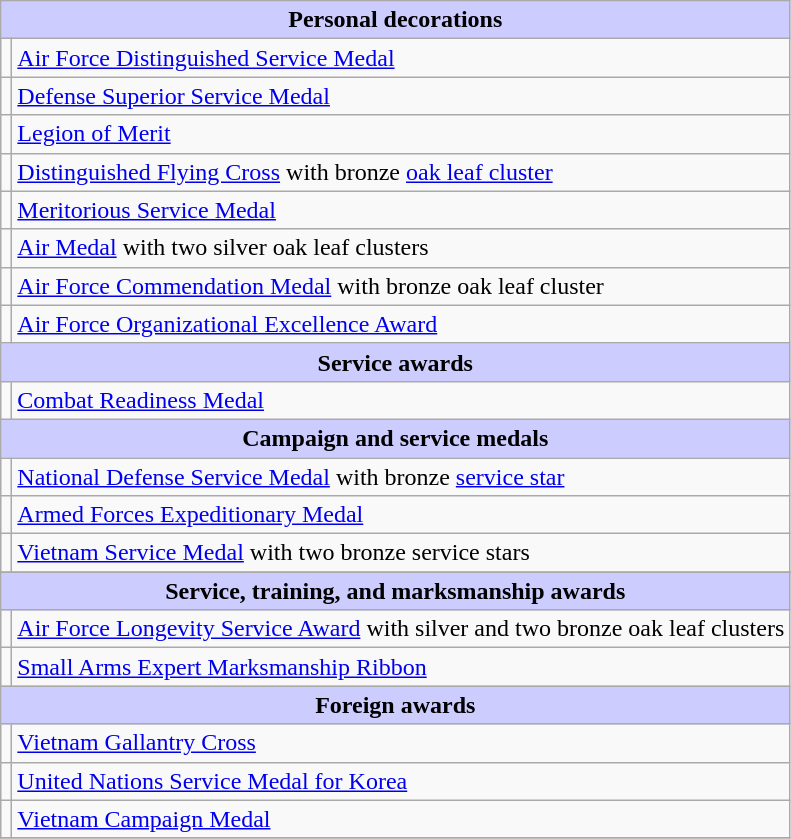<table class="wikitable">
<tr style="background:#ccf; text-align:center;">
<td colspan=2><strong>Personal decorations</strong></td>
</tr>
<tr>
<td></td>
<td><a href='#'>Air Force Distinguished Service Medal</a></td>
</tr>
<tr>
<td></td>
<td><a href='#'>Defense Superior Service Medal</a></td>
</tr>
<tr>
<td></td>
<td><a href='#'>Legion of Merit</a></td>
</tr>
<tr>
<td></td>
<td><a href='#'>Distinguished Flying Cross</a> with bronze <a href='#'>oak leaf cluster</a></td>
</tr>
<tr>
<td></td>
<td><a href='#'>Meritorious Service Medal</a></td>
</tr>
<tr>
<td></td>
<td><a href='#'>Air Medal</a> with two silver oak leaf clusters</td>
</tr>
<tr>
<td></td>
<td><a href='#'>Air Force Commendation Medal</a> with bronze oak leaf cluster</td>
</tr>
<tr>
<td></td>
<td><a href='#'>Air Force Organizational Excellence Award</a></td>
</tr>
<tr style="background:#ccf; text-align:center;">
<td colspan=2><strong>Service awards</strong></td>
</tr>
<tr>
<td></td>
<td><a href='#'>Combat Readiness Medal</a></td>
</tr>
<tr style="background:#ccf; text-align:center;">
<td colspan=2><strong>Campaign and service medals</strong></td>
</tr>
<tr>
<td></td>
<td><a href='#'>National Defense Service Medal</a> with bronze <a href='#'>service star</a></td>
</tr>
<tr>
<td></td>
<td><a href='#'>Armed Forces Expeditionary Medal</a></td>
</tr>
<tr>
<td></td>
<td><a href='#'>Vietnam Service Medal</a> with two bronze service stars</td>
</tr>
<tr>
</tr>
<tr style="background:#ccf; text-align:center;">
<td colspan=2><strong>Service, training, and marksmanship awards</strong></td>
</tr>
<tr>
<td></td>
<td><a href='#'>Air Force Longevity Service Award</a> with silver and two bronze oak leaf clusters</td>
</tr>
<tr>
<td></td>
<td><a href='#'>Small Arms Expert Marksmanship Ribbon</a></td>
</tr>
<tr style="background:#ccf; text-align:center;">
<td colspan=2><strong>Foreign awards</strong></td>
</tr>
<tr>
<td></td>
<td><a href='#'>Vietnam Gallantry Cross</a></td>
</tr>
<tr>
<td></td>
<td><a href='#'>United Nations Service Medal for Korea</a></td>
</tr>
<tr>
<td></td>
<td><a href='#'>Vietnam Campaign Medal</a></td>
</tr>
<tr>
</tr>
</table>
